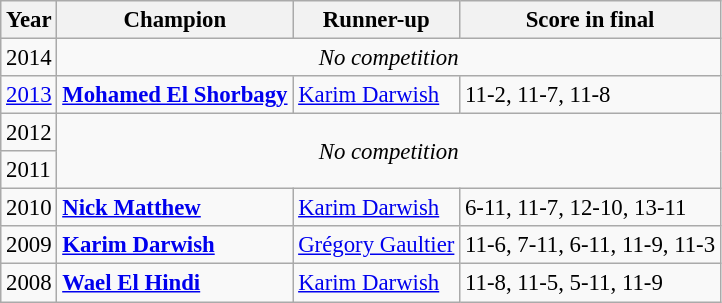<table class="wikitable" style="font-size:95%;">
<tr>
<th>Year</th>
<th>Champion</th>
<th>Runner-up</th>
<th>Score in final</th>
</tr>
<tr>
<td>2014</td>
<td rowspan=1 colspan=3 align="center"><em>No competition</em></td>
</tr>
<tr>
<td><a href='#'>2013</a></td>
<td> <strong><a href='#'>Mohamed El Shorbagy</a></strong></td>
<td> <a href='#'>Karim Darwish</a></td>
<td>11-2, 11-7, 11-8</td>
</tr>
<tr>
<td>2012</td>
<td rowspan=2 colspan=3 align="center"><em>No competition</em></td>
</tr>
<tr>
<td>2011</td>
</tr>
<tr>
<td>2010</td>
<td> <strong><a href='#'>Nick Matthew</a></strong></td>
<td> <a href='#'>Karim Darwish</a></td>
<td>6-11, 11-7, 12-10, 13-11</td>
</tr>
<tr>
<td>2009</td>
<td> <strong><a href='#'>Karim Darwish</a></strong></td>
<td> <a href='#'>Grégory Gaultier</a></td>
<td>11-6, 7-11, 6-11, 11-9, 11-3</td>
</tr>
<tr>
<td>2008</td>
<td> <strong><a href='#'>Wael El Hindi</a></strong></td>
<td> <a href='#'>Karim Darwish</a></td>
<td>11-8, 11-5, 5-11, 11-9</td>
</tr>
</table>
